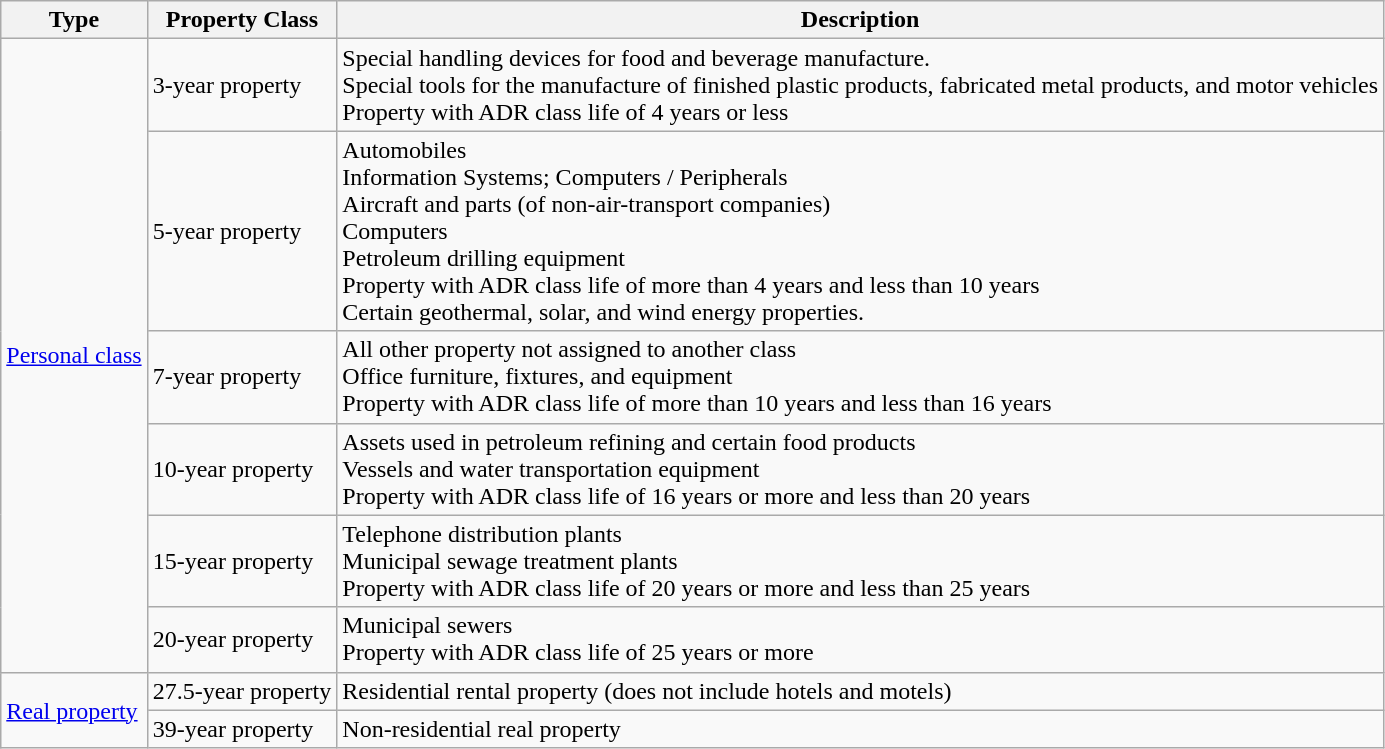<table class="wikitable">
<tr>
<th>Type</th>
<th>Property Class</th>
<th>Description</th>
</tr>
<tr>
<td rowspan="6"><a href='#'>Personal class</a><br></td>
<td>3-year property</td>
<td>Special handling devices for food and beverage manufacture. <br>Special tools for the manufacture of finished plastic products, fabricated metal products, and motor vehicles<br>Property with ADR class life of 4 years or less</td>
</tr>
<tr>
<td>5-year property</td>
<td>Automobiles<br>Information Systems; Computers / Peripherals<br>Aircraft and parts (of non-air-transport companies)<br>Computers<br>Petroleum drilling equipment<br>Property with ADR class life of more than 4 years and less than 10 years<br>Certain geothermal, solar, and wind energy properties.</td>
</tr>
<tr>
<td>7-year property</td>
<td>All other property not assigned to another class<br>Office furniture, fixtures, and equipment<br>Property with ADR class life of more than 10 years and less than 16 years</td>
</tr>
<tr>
<td>10-year property</td>
<td>Assets used in petroleum refining and certain food products<br>Vessels and water transportation equipment<br>Property with ADR class life of 16 years or more and less than 20 years</td>
</tr>
<tr>
<td>15-year property</td>
<td>Telephone distribution plants<br>Municipal sewage treatment plants<br>Property with ADR class life of 20 years or more and less than 25 years</td>
</tr>
<tr>
<td>20-year property</td>
<td>Municipal sewers<br>Property with ADR class life of 25 years or more</td>
</tr>
<tr>
<td rowspan="2"><a href='#'>Real property</a></td>
<td>27.5-year property</td>
<td>Residential rental property (does not include hotels and motels)</td>
</tr>
<tr>
<td>39-year property</td>
<td>Non-residential real property</td>
</tr>
</table>
